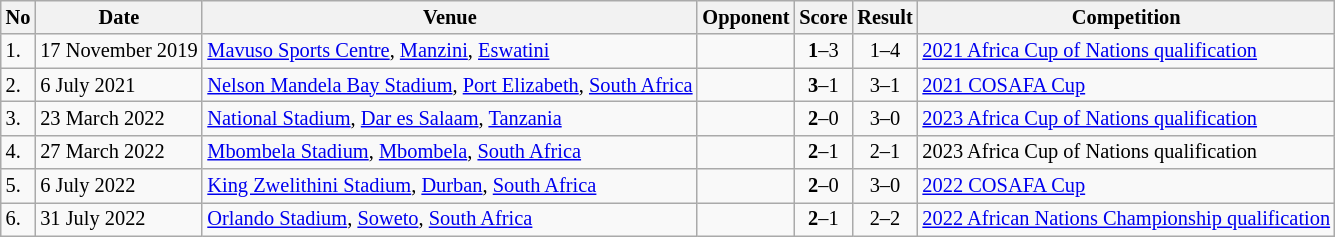<table class="wikitable" style="font-size:85%;">
<tr>
<th>No</th>
<th>Date</th>
<th>Venue</th>
<th>Opponent</th>
<th>Score</th>
<th>Result</th>
<th>Competition</th>
</tr>
<tr>
<td>1.</td>
<td>17 November 2019</td>
<td><a href='#'>Mavuso Sports Centre</a>, <a href='#'>Manzini</a>, <a href='#'>Eswatini</a></td>
<td></td>
<td align=center><strong>1</strong>–3</td>
<td align=center>1–4</td>
<td><a href='#'>2021 Africa Cup of Nations qualification</a></td>
</tr>
<tr>
<td>2.</td>
<td>6 July 2021</td>
<td><a href='#'>Nelson Mandela Bay Stadium</a>, <a href='#'>Port Elizabeth</a>, <a href='#'>South Africa</a></td>
<td></td>
<td align=center><strong>3</strong>–1</td>
<td align=center>3–1</td>
<td><a href='#'>2021 COSAFA Cup</a></td>
</tr>
<tr>
<td>3.</td>
<td>23 March 2022</td>
<td><a href='#'>National Stadium</a>, <a href='#'>Dar es Salaam</a>, <a href='#'>Tanzania</a></td>
<td></td>
<td align=center><strong>2</strong>–0</td>
<td align=center>3–0</td>
<td><a href='#'>2023 Africa Cup of Nations qualification</a></td>
</tr>
<tr>
<td>4.</td>
<td>27 March 2022</td>
<td><a href='#'>Mbombela Stadium</a>, <a href='#'>Mbombela</a>, <a href='#'>South Africa</a></td>
<td></td>
<td align=center><strong>2</strong>–1</td>
<td align=center>2–1</td>
<td>2023 Africa Cup of Nations qualification</td>
</tr>
<tr>
<td>5.</td>
<td>6 July 2022</td>
<td><a href='#'>King Zwelithini Stadium</a>, <a href='#'>Durban</a>, <a href='#'>South Africa</a></td>
<td></td>
<td align=center><strong>2</strong>–0</td>
<td align=center>3–0</td>
<td><a href='#'>2022 COSAFA Cup</a></td>
</tr>
<tr>
<td>6.</td>
<td>31 July 2022</td>
<td><a href='#'>Orlando Stadium</a>, <a href='#'>Soweto</a>, <a href='#'>South Africa</a></td>
<td></td>
<td align=center><strong>2</strong>–1</td>
<td align=center>2–2</td>
<td><a href='#'>2022 African Nations Championship qualification</a></td>
</tr>
</table>
